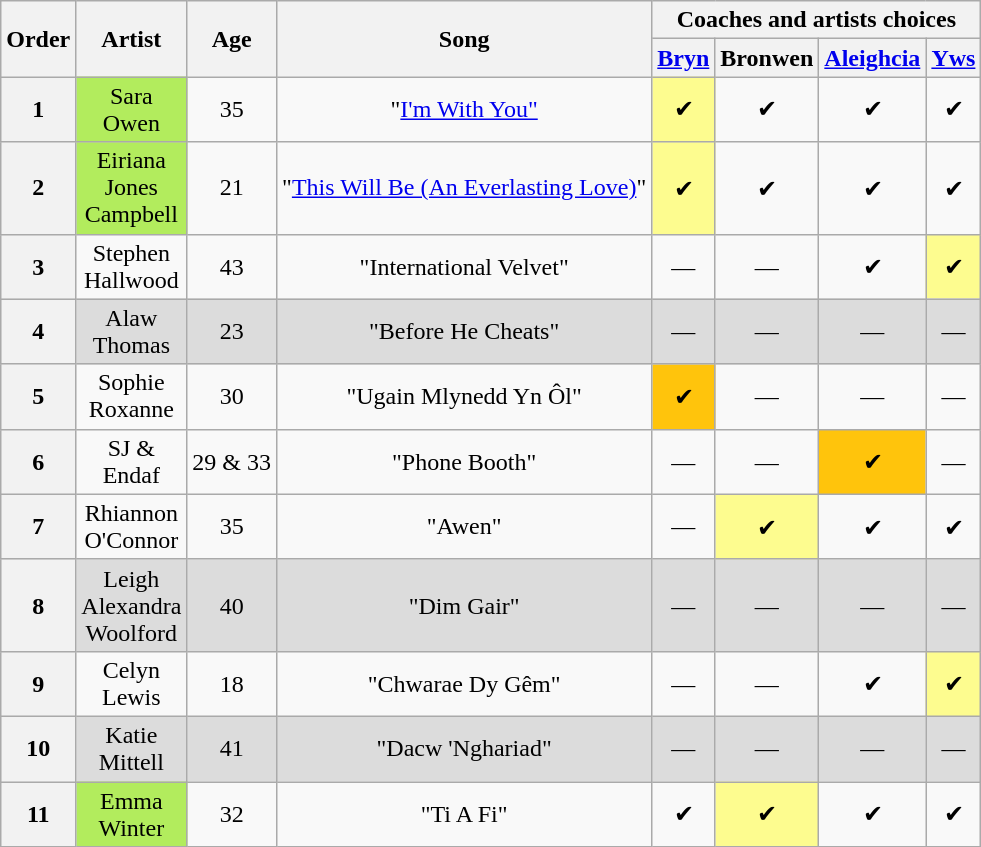<table class="wikitable" style="text-align:center;">
<tr>
<th rowspan="2" scope="col">Order</th>
<th rowspan="2" scope="col">Artist</th>
<th rowspan="2" scope="col">Age</th>
<th rowspan="2" scope="col">Song</th>
<th colspan="4" scope="col">Coaches and artists choices</th>
</tr>
<tr>
<th><a href='#'>Bryn</a></th>
<th>Bronwen</th>
<th><a href='#'>Aleighcia</a></th>
<th><a href='#'>Yws</a></th>
</tr>
<tr>
<th>1</th>
<td style="background:#B2EC5D">Sara<br>Owen</td>
<td>35</td>
<td>"<a href='#'>I'm With You"</a></td>
<td style="background:#fdfc8f">✔</td>
<td>✔</td>
<td>✔</td>
<td>✔</td>
</tr>
<tr>
<th>2</th>
<td style="background:#B2EC5D">Eiriana<br>Jones<br>Campbell</td>
<td>21</td>
<td>"<a href='#'>This Will Be (An Everlasting Love)</a>"</td>
<td style="background:#fdfc8f">✔</td>
<td>✔</td>
<td>✔</td>
<td>✔</td>
</tr>
<tr>
<th>3</th>
<td>Stephen<br>Hallwood</td>
<td>43</td>
<td>"International Velvet"</td>
<td>—</td>
<td>—</td>
<td>✔</td>
<td style="background:#fdfc8f">✔</td>
</tr>
<tr style="background:#DCDCDC">
<th>4</th>
<td>Alaw<br>Thomas</td>
<td>23</td>
<td>"Before He Cheats"</td>
<td>—</td>
<td>—</td>
<td>—</td>
<td>—</td>
</tr>
<tr>
<th>5</th>
<td>Sophie<br>Roxanne</td>
<td>30</td>
<td>"Ugain Mlynedd Yn Ôl"</td>
<td style="background:#FFC40C">✔</td>
<td>—</td>
<td>—</td>
<td>—</td>
</tr>
<tr>
<th>6</th>
<td>SJ &<br>Endaf</td>
<td>29 & 33</td>
<td>"Phone Booth"</td>
<td>—</td>
<td>—</td>
<td style="background:#FFC40C">✔</td>
<td>—</td>
</tr>
<tr>
<th>7</th>
<td>Rhiannon<br>O'Connor</td>
<td>35</td>
<td>"Awen"</td>
<td>—</td>
<td style="background:#fdfc8f">✔</td>
<td>✔</td>
<td>✔</td>
</tr>
<tr style="background:#DCDCDC">
<th>8</th>
<td>Leigh<br>Alexandra<br>Woolford</td>
<td>40</td>
<td>"Dim Gair"</td>
<td>—</td>
<td>—</td>
<td>—</td>
<td>—</td>
</tr>
<tr>
<th>9</th>
<td>Celyn<br>Lewis</td>
<td>18</td>
<td>"Chwarae Dy Gêm"</td>
<td>—</td>
<td>—</td>
<td>✔</td>
<td style="background:#fdfc8f">✔</td>
</tr>
<tr style="background:#DCDCDC">
<th>10</th>
<td>Katie<br>Mittell</td>
<td>41</td>
<td>"Dacw 'Nghariad"</td>
<td>—</td>
<td>—</td>
<td>—</td>
<td>—</td>
</tr>
<tr>
<th>11</th>
<td style="background:#B2EC5D">Emma<br>Winter</td>
<td>32</td>
<td>"Ti A Fi"</td>
<td>✔</td>
<td style="background:#fdfc8f">✔</td>
<td>✔</td>
<td>✔</td>
</tr>
</table>
